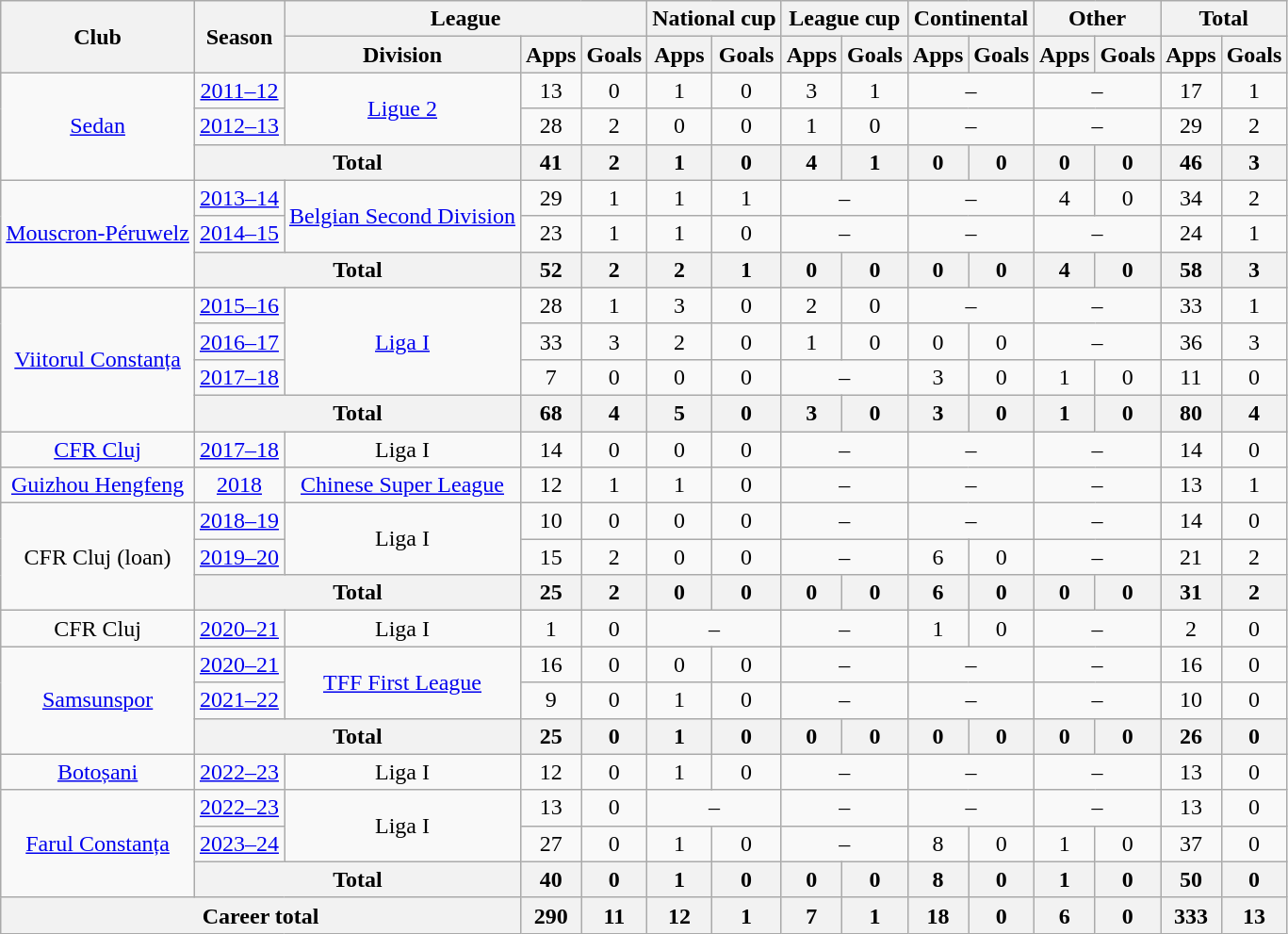<table class="wikitable" style="text-align:center">
<tr>
<th rowspan="2">Club</th>
<th rowspan="2">Season</th>
<th colspan="3">League</th>
<th colspan="2">National cup</th>
<th colspan="2">League cup</th>
<th colspan="2">Continental</th>
<th colspan="2">Other</th>
<th colspan="3">Total</th>
</tr>
<tr>
<th>Division</th>
<th>Apps</th>
<th>Goals</th>
<th>Apps</th>
<th>Goals</th>
<th>Apps</th>
<th>Goals</th>
<th>Apps</th>
<th>Goals</th>
<th>Apps</th>
<th>Goals</th>
<th>Apps</th>
<th>Goals</th>
</tr>
<tr>
<td rowspan="3"><a href='#'>Sedan</a></td>
<td><a href='#'>2011–12</a></td>
<td rowspan="2"><a href='#'>Ligue 2</a></td>
<td>13</td>
<td>0</td>
<td>1</td>
<td>0</td>
<td>3</td>
<td>1</td>
<td colspan="2">–</td>
<td colspan="2">–</td>
<td>17</td>
<td>1</td>
</tr>
<tr>
<td><a href='#'>2012–13</a></td>
<td>28</td>
<td>2</td>
<td>0</td>
<td>0</td>
<td>1</td>
<td>0</td>
<td colspan="2">–</td>
<td colspan="2">–</td>
<td>29</td>
<td>2</td>
</tr>
<tr>
<th colspan="2">Total</th>
<th>41</th>
<th>2</th>
<th>1</th>
<th>0</th>
<th>4</th>
<th>1</th>
<th>0</th>
<th>0</th>
<th>0</th>
<th>0</th>
<th>46</th>
<th>3</th>
</tr>
<tr>
<td rowspan="3"><a href='#'>Mouscron-Péruwelz</a></td>
<td><a href='#'>2013–14</a></td>
<td rowspan="2"><a href='#'>Belgian Second Division</a></td>
<td>29</td>
<td>1</td>
<td>1</td>
<td>1</td>
<td colspan="2">–</td>
<td colspan="2">–</td>
<td>4</td>
<td>0</td>
<td>34</td>
<td>2</td>
</tr>
<tr>
<td><a href='#'>2014–15</a></td>
<td>23</td>
<td>1</td>
<td>1</td>
<td>0</td>
<td colspan="2">–</td>
<td colspan="2">–</td>
<td colspan="2">–</td>
<td>24</td>
<td>1</td>
</tr>
<tr>
<th colspan="2">Total</th>
<th>52</th>
<th>2</th>
<th>2</th>
<th>1</th>
<th>0</th>
<th>0</th>
<th>0</th>
<th>0</th>
<th>4</th>
<th>0</th>
<th>58</th>
<th>3</th>
</tr>
<tr>
<td rowspan="4"><a href='#'>Viitorul Constanța</a></td>
<td><a href='#'>2015–16</a></td>
<td rowspan="3"><a href='#'>Liga I</a></td>
<td>28</td>
<td>1</td>
<td>3</td>
<td>0</td>
<td>2</td>
<td>0</td>
<td colspan="2">–</td>
<td colspan="2">–</td>
<td>33</td>
<td>1</td>
</tr>
<tr>
<td><a href='#'>2016–17</a></td>
<td>33</td>
<td>3</td>
<td>2</td>
<td>0</td>
<td>1</td>
<td>0</td>
<td>0</td>
<td>0</td>
<td colspan="2">–</td>
<td>36</td>
<td>3</td>
</tr>
<tr>
<td><a href='#'>2017–18</a></td>
<td>7</td>
<td>0</td>
<td>0</td>
<td>0</td>
<td colspan="2">–</td>
<td>3</td>
<td>0</td>
<td>1</td>
<td>0</td>
<td>11</td>
<td>0</td>
</tr>
<tr>
<th colspan="2">Total</th>
<th>68</th>
<th>4</th>
<th>5</th>
<th>0</th>
<th>3</th>
<th>0</th>
<th>3</th>
<th>0</th>
<th>1</th>
<th>0</th>
<th>80</th>
<th>4</th>
</tr>
<tr>
<td><a href='#'>CFR Cluj</a></td>
<td><a href='#'>2017–18</a></td>
<td>Liga I</td>
<td>14</td>
<td>0</td>
<td>0</td>
<td>0</td>
<td colspan="2">–</td>
<td colspan="2">–</td>
<td colspan="2">–</td>
<td>14</td>
<td>0</td>
</tr>
<tr>
<td rowspan="1"><a href='#'>Guizhou Hengfeng</a></td>
<td><a href='#'>2018</a></td>
<td rowspan="1"><a href='#'>Chinese Super League</a></td>
<td>12</td>
<td>1</td>
<td>1</td>
<td>0</td>
<td colspan="2">–</td>
<td colspan="2">–</td>
<td colspan="2">–</td>
<td>13</td>
<td>1</td>
</tr>
<tr>
<td rowspan="3">CFR Cluj (loan)</td>
<td><a href='#'>2018–19</a></td>
<td rowspan="2">Liga I</td>
<td>10</td>
<td>0</td>
<td>0</td>
<td>0</td>
<td colspan="2">–</td>
<td colspan="2">–</td>
<td colspan="2">–</td>
<td>14</td>
<td>0</td>
</tr>
<tr>
<td><a href='#'>2019–20</a></td>
<td>15</td>
<td>2</td>
<td>0</td>
<td>0</td>
<td colspan="2">–</td>
<td>6</td>
<td>0</td>
<td colspan="2">–</td>
<td>21</td>
<td>2</td>
</tr>
<tr>
<th colspan="2">Total</th>
<th>25</th>
<th>2</th>
<th>0</th>
<th>0</th>
<th>0</th>
<th>0</th>
<th>6</th>
<th>0</th>
<th>0</th>
<th>0</th>
<th>31</th>
<th>2</th>
</tr>
<tr>
<td>CFR Cluj</td>
<td><a href='#'>2020–21</a></td>
<td>Liga I</td>
<td>1</td>
<td>0</td>
<td colspan="2">–</td>
<td colspan="2">–</td>
<td>1</td>
<td>0</td>
<td colspan="2">–</td>
<td>2</td>
<td>0</td>
</tr>
<tr>
<td rowspan="3"><a href='#'>Samsunspor</a></td>
<td><a href='#'>2020–21</a></td>
<td rowspan="2"><a href='#'>TFF First League</a></td>
<td>16</td>
<td>0</td>
<td>0</td>
<td>0</td>
<td colspan="2">–</td>
<td colspan="2">–</td>
<td colspan="2">–</td>
<td>16</td>
<td>0</td>
</tr>
<tr>
<td><a href='#'>2021–22</a></td>
<td>9</td>
<td>0</td>
<td>1</td>
<td>0</td>
<td colspan="2">–</td>
<td colspan="2">–</td>
<td colspan="2">–</td>
<td>10</td>
<td>0</td>
</tr>
<tr>
<th colspan="2">Total</th>
<th>25</th>
<th>0</th>
<th>1</th>
<th>0</th>
<th>0</th>
<th>0</th>
<th>0</th>
<th>0</th>
<th>0</th>
<th>0</th>
<th>26</th>
<th>0</th>
</tr>
<tr>
<td><a href='#'>Botoșani</a></td>
<td><a href='#'>2022–23</a></td>
<td>Liga I</td>
<td>12</td>
<td>0</td>
<td>1</td>
<td>0</td>
<td colspan="2">–</td>
<td colspan="2">–</td>
<td colspan="2">–</td>
<td>13</td>
<td>0</td>
</tr>
<tr>
<td rowspan="3"><a href='#'>Farul Constanța</a></td>
<td><a href='#'>2022–23</a></td>
<td rowspan="2">Liga I</td>
<td>13</td>
<td>0</td>
<td colspan="2">–</td>
<td colspan="2">–</td>
<td colspan="2">–</td>
<td colspan="2">–</td>
<td>13</td>
<td>0</td>
</tr>
<tr>
<td><a href='#'>2023–24</a></td>
<td>27</td>
<td>0</td>
<td>1</td>
<td>0</td>
<td colspan="2">–</td>
<td>8</td>
<td>0</td>
<td>1</td>
<td>0</td>
<td>37</td>
<td>0</td>
</tr>
<tr>
<th colspan="2">Total</th>
<th>40</th>
<th>0</th>
<th>1</th>
<th>0</th>
<th>0</th>
<th>0</th>
<th>8</th>
<th>0</th>
<th>1</th>
<th>0</th>
<th>50</th>
<th>0</th>
</tr>
<tr>
<th colspan="3">Career total</th>
<th>290</th>
<th>11</th>
<th>12</th>
<th>1</th>
<th>7</th>
<th>1</th>
<th>18</th>
<th>0</th>
<th>6</th>
<th>0</th>
<th>333</th>
<th>13</th>
</tr>
</table>
